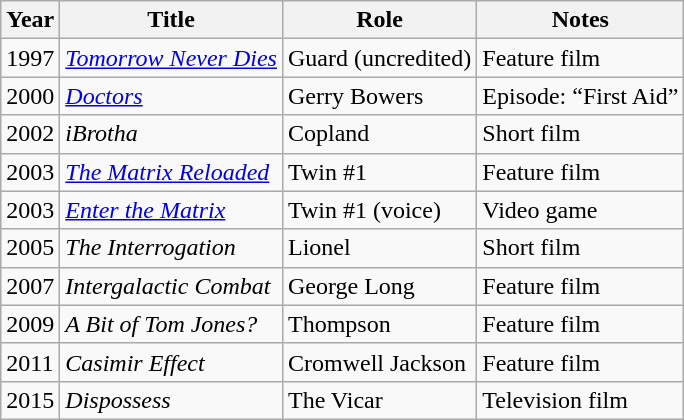<table class="wikitable sortable">
<tr>
<th>Year</th>
<th>Title</th>
<th>Role</th>
<th>Notes</th>
</tr>
<tr>
<td>1997</td>
<td><em><a href='#'>Tomorrow Never Dies</a></em></td>
<td>Guard (uncredited)</td>
<td>Feature film</td>
</tr>
<tr>
<td>2000</td>
<td><em><a href='#'>Doctors</a></em></td>
<td>Gerry Bowers</td>
<td>Episode: “First Aid”</td>
</tr>
<tr>
<td>2002</td>
<td><em>iBrotha</em></td>
<td>Copland</td>
<td>Short film</td>
</tr>
<tr>
<td>2003</td>
<td><em><a href='#'>The Matrix Reloaded</a></em></td>
<td>Twin #1</td>
<td>Feature film</td>
</tr>
<tr>
<td>2003</td>
<td><em><a href='#'>Enter the Matrix</a></em></td>
<td>Twin #1 (voice)</td>
<td>Video game</td>
</tr>
<tr>
<td>2005</td>
<td><em>The Interrogation</em></td>
<td>Lionel</td>
<td>Short film</td>
</tr>
<tr>
<td>2007</td>
<td><em>Intergalactic Combat</em></td>
<td>George Long</td>
<td>Feature film</td>
</tr>
<tr>
<td>2009</td>
<td><em>A Bit of Tom Jones?</em></td>
<td>Thompson</td>
<td>Feature film</td>
</tr>
<tr>
<td>2011</td>
<td><em>Casimir Effect</em></td>
<td>Cromwell Jackson</td>
<td>Feature film</td>
</tr>
<tr>
<td>2015</td>
<td><em>Dispossess</em></td>
<td>The Vicar</td>
<td>Television film</td>
</tr>
</table>
